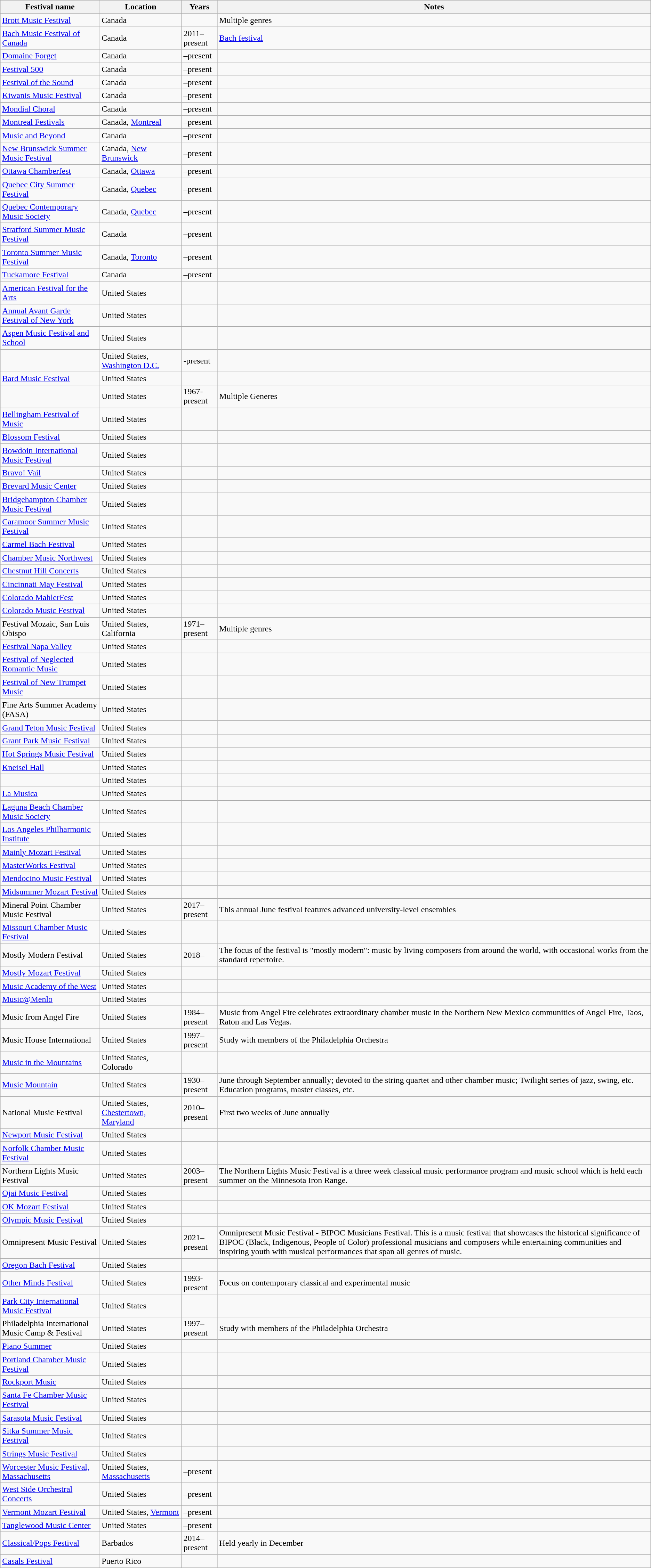<table class="wikitable sortable">
<tr>
<th>Festival name</th>
<th>Location</th>
<th>Years</th>
<th>Notes</th>
</tr>
<tr>
<td><a href='#'>Brott Music Festival</a></td>
<td>Canada</td>
<td></td>
<td>Multiple genres</td>
</tr>
<tr>
<td><a href='#'>Bach Music Festival of Canada</a></td>
<td>Canada</td>
<td>2011–present</td>
<td><a href='#'>Bach festival</a></td>
</tr>
<tr>
<td><a href='#'>Domaine Forget</a></td>
<td>Canada</td>
<td>–present</td>
<td></td>
</tr>
<tr>
<td><a href='#'>Festival 500</a></td>
<td>Canada</td>
<td>–present</td>
<td></td>
</tr>
<tr>
<td><a href='#'>Festival of the Sound</a></td>
<td>Canada</td>
<td>–present</td>
<td></td>
</tr>
<tr>
<td><a href='#'>Kiwanis Music Festival</a></td>
<td>Canada</td>
<td>–present</td>
<td></td>
</tr>
<tr>
<td><a href='#'>Mondial Choral</a></td>
<td>Canada</td>
<td>–present</td>
<td></td>
</tr>
<tr>
<td><a href='#'>Montreal Festivals</a></td>
<td>Canada, <a href='#'>Montreal</a></td>
<td>–present</td>
<td></td>
</tr>
<tr>
<td><a href='#'>Music and Beyond</a></td>
<td>Canada</td>
<td>–present</td>
<td></td>
</tr>
<tr>
<td><a href='#'>New Brunswick Summer Music Festival</a></td>
<td>Canada, <a href='#'>New Brunswick</a></td>
<td>–present</td>
<td></td>
</tr>
<tr>
<td><a href='#'>Ottawa Chamberfest</a></td>
<td>Canada, <a href='#'>Ottawa</a></td>
<td>–present</td>
<td></td>
</tr>
<tr>
<td><a href='#'>Quebec City Summer Festival</a></td>
<td>Canada, <a href='#'>Quebec</a></td>
<td>–present</td>
<td></td>
</tr>
<tr>
<td><a href='#'>Quebec Contemporary Music Society</a></td>
<td>Canada, <a href='#'>Quebec</a></td>
<td>–present</td>
<td></td>
</tr>
<tr>
<td><a href='#'>Stratford Summer Music Festival</a></td>
<td>Canada</td>
<td>–present</td>
<td></td>
</tr>
<tr>
<td><a href='#'>Toronto Summer Music Festival</a></td>
<td>Canada, <a href='#'>Toronto</a></td>
<td>–present</td>
<td></td>
</tr>
<tr>
<td><a href='#'>Tuckamore Festival</a></td>
<td>Canada</td>
<td>–present</td>
<td></td>
</tr>
<tr>
<td><a href='#'>American Festival for the Arts</a></td>
<td>United States</td>
<td></td>
<td></td>
</tr>
<tr>
<td><a href='#'>Annual Avant Garde Festival of New York</a></td>
<td>United States</td>
<td></td>
<td></td>
</tr>
<tr>
<td><a href='#'>Aspen Music Festival and School</a></td>
<td>United States</td>
<td></td>
<td></td>
</tr>
<tr>
<td> </td>
<td>United States, <a href='#'>Washington D.C.</a></td>
<td>-present</td>
<td></td>
</tr>
<tr>
<td><a href='#'>Bard Music Festival</a></td>
<td>United States</td>
<td></td>
<td></td>
</tr>
<tr>
<td></td>
<td>United States</td>
<td>1967-present</td>
<td>Multiple Generes</td>
</tr>
<tr>
<td><a href='#'>Bellingham Festival of Music</a></td>
<td>United States</td>
<td></td>
<td></td>
</tr>
<tr>
<td><a href='#'>Blossom Festival</a></td>
<td>United States</td>
<td></td>
<td></td>
</tr>
<tr>
<td><a href='#'>Bowdoin International Music Festival</a></td>
<td>United States</td>
<td></td>
<td></td>
</tr>
<tr>
<td><a href='#'>Bravo! Vail</a></td>
<td>United States</td>
<td></td>
<td></td>
</tr>
<tr>
<td><a href='#'>Brevard Music Center</a></td>
<td>United States</td>
<td></td>
<td></td>
</tr>
<tr>
<td><a href='#'>Bridgehampton Chamber Music Festival</a></td>
<td>United States</td>
<td></td>
<td></td>
</tr>
<tr>
<td><a href='#'>Caramoor Summer Music Festival</a></td>
<td>United States</td>
<td></td>
<td></td>
</tr>
<tr>
<td><a href='#'>Carmel Bach Festival</a></td>
<td>United States</td>
<td></td>
<td></td>
</tr>
<tr>
<td><a href='#'>Chamber Music Northwest</a></td>
<td>United States</td>
<td></td>
<td></td>
</tr>
<tr>
<td><a href='#'>Chestnut Hill Concerts</a></td>
<td>United States</td>
<td></td>
<td></td>
</tr>
<tr>
<td><a href='#'>Cincinnati May Festival</a></td>
<td>United States</td>
<td></td>
<td></td>
</tr>
<tr>
<td><a href='#'>Colorado MahlerFest</a></td>
<td>United States</td>
<td></td>
<td></td>
</tr>
<tr>
<td><a href='#'>Colorado Music Festival</a></td>
<td>United States</td>
<td></td>
<td></td>
</tr>
<tr>
<td>Festival Mozaic, San Luis Obispo</td>
<td>United States, California</td>
<td>1971–present</td>
<td>Multiple genres</td>
</tr>
<tr>
<td><a href='#'>Festival Napa Valley</a></td>
<td>United States</td>
<td></td>
<td></td>
</tr>
<tr>
<td><a href='#'>Festival of Neglected Romantic Music</a></td>
<td>United States</td>
<td></td>
<td></td>
</tr>
<tr>
<td><a href='#'>Festival of New Trumpet Music</a></td>
<td>United States</td>
<td></td>
<td></td>
</tr>
<tr>
<td>Fine Arts Summer Academy (FASA)</td>
<td>United States</td>
<td></td>
<td></td>
</tr>
<tr>
<td><a href='#'>Grand Teton Music Festival</a></td>
<td>United States</td>
<td></td>
<td></td>
</tr>
<tr>
<td><a href='#'>Grant Park Music Festival</a></td>
<td>United States</td>
<td></td>
<td></td>
</tr>
<tr>
<td><a href='#'>Hot Springs Music Festival</a></td>
<td>United States</td>
<td></td>
<td></td>
</tr>
<tr>
<td><a href='#'>Kneisel Hall</a></td>
<td>United States</td>
<td></td>
<td></td>
</tr>
<tr>
<td></td>
<td>United States</td>
<td></td>
<td></td>
</tr>
<tr>
<td><a href='#'>La Musica</a></td>
<td>United States</td>
<td></td>
<td></td>
</tr>
<tr>
<td><a href='#'>Laguna Beach Chamber Music Society</a></td>
<td>United States</td>
<td></td>
<td></td>
</tr>
<tr>
<td><a href='#'>Los Angeles Philharmonic Institute</a></td>
<td>United States</td>
<td></td>
<td></td>
</tr>
<tr>
<td><a href='#'>Mainly Mozart Festival</a></td>
<td>United States</td>
<td></td>
<td></td>
</tr>
<tr>
<td><a href='#'>MasterWorks Festival</a></td>
<td>United States</td>
<td></td>
<td></td>
</tr>
<tr>
<td><a href='#'>Mendocino Music Festival</a></td>
<td>United States</td>
<td></td>
<td></td>
</tr>
<tr>
<td><a href='#'>Midsummer Mozart Festival</a></td>
<td>United States</td>
<td></td>
<td></td>
</tr>
<tr>
<td>Mineral Point Chamber Music Festival</td>
<td>United States</td>
<td>2017–present</td>
<td>This annual June festival features advanced university-level ensembles</td>
</tr>
<tr>
<td><a href='#'>Missouri Chamber Music Festival</a></td>
<td>United States</td>
<td></td>
<td></td>
</tr>
<tr>
<td>Mostly Modern Festival</td>
<td>United States</td>
<td>2018–</td>
<td>The focus of the festival is "mostly modern": music by living composers from around the world, with occasional works from the standard repertoire.</td>
</tr>
<tr>
<td><a href='#'>Mostly Mozart Festival</a></td>
<td>United States</td>
<td></td>
<td></td>
</tr>
<tr>
<td><a href='#'>Music Academy of the West</a></td>
<td>United States</td>
<td></td>
<td></td>
</tr>
<tr>
<td><a href='#'>Music@Menlo</a></td>
<td>United States</td>
<td></td>
<td></td>
</tr>
<tr>
<td>Music from Angel Fire</td>
<td>United States</td>
<td>1984–present</td>
<td>Music from Angel Fire celebrates extraordinary chamber music in the Northern New Mexico communities of Angel Fire, Taos, Raton and Las Vegas.</td>
</tr>
<tr>
<td>Music House International</td>
<td>United States</td>
<td>1997–present</td>
<td>Study with members of the Philadelphia Orchestra</td>
</tr>
<tr>
<td><a href='#'>Music in the Mountains</a></td>
<td>United States, Colorado</td>
<td></td>
<td></td>
</tr>
<tr>
<td><a href='#'>Music Mountain</a></td>
<td>United States</td>
<td>1930–present</td>
<td>June through September annually; devoted to the string quartet and other chamber music; Twilight series of jazz, swing, etc. Education programs, master classes, etc.</td>
</tr>
<tr>
<td>National Music Festival</td>
<td>United States, <a href='#'>Chestertown, Maryland</a></td>
<td>2010–present</td>
<td>First two weeks of June annually</td>
</tr>
<tr>
<td><a href='#'>Newport Music Festival</a></td>
<td>United States</td>
<td></td>
<td></td>
</tr>
<tr>
<td><a href='#'>Norfolk Chamber Music Festival</a></td>
<td>United States</td>
<td></td>
<td></td>
</tr>
<tr>
<td>Northern Lights Music Festival</td>
<td>United States</td>
<td>2003–present</td>
<td>The Northern Lights Music Festival is a three week classical music performance program and music school which is held each summer on the Minnesota Iron Range.</td>
</tr>
<tr>
<td><a href='#'>Ojai Music Festival</a></td>
<td>United States</td>
<td></td>
<td></td>
</tr>
<tr>
<td><a href='#'>OK Mozart Festival</a></td>
<td>United States</td>
<td></td>
<td></td>
</tr>
<tr>
<td><a href='#'>Olympic Music Festival</a></td>
<td>United States</td>
<td></td>
<td></td>
</tr>
<tr>
<td>Omnipresent Music Festival</td>
<td>United States</td>
<td>2021–present</td>
<td>Omnipresent Music Festival - BIPOC Musicians Festival. This is a music festival that showcases the historical significance of BIPOC (Black, Indigenous, People of Color) professional musicians and composers while entertaining communities and inspiring youth with musical performances that span all genres of music.</td>
</tr>
<tr>
<td><a href='#'>Oregon Bach Festival</a></td>
<td>United States</td>
<td></td>
<td></td>
</tr>
<tr>
<td><a href='#'>Other Minds Festival</a></td>
<td>United States</td>
<td>1993-present</td>
<td>Focus on contemporary classical and experimental music</td>
</tr>
<tr>
<td><a href='#'>Park City International Music Festival</a></td>
<td>United States</td>
<td></td>
<td></td>
</tr>
<tr>
<td>Philadelphia International Music Camp & Festival</td>
<td>United States</td>
<td>1997–present</td>
<td>Study with members of the Philadelphia Orchestra</td>
</tr>
<tr>
<td><a href='#'>Piano Summer</a></td>
<td>United States</td>
<td></td>
<td></td>
</tr>
<tr>
<td><a href='#'>Portland Chamber Music Festival</a></td>
<td>United States</td>
<td></td>
<td></td>
</tr>
<tr>
<td><a href='#'>Rockport Music</a></td>
<td>United States</td>
<td></td>
<td></td>
</tr>
<tr>
<td><a href='#'>Santa Fe Chamber Music Festival</a></td>
<td>United States</td>
<td></td>
<td></td>
</tr>
<tr>
<td><a href='#'>Sarasota Music Festival</a></td>
<td>United States</td>
<td></td>
<td></td>
</tr>
<tr>
<td><a href='#'>Sitka Summer Music Festival</a></td>
<td>United States</td>
<td></td>
<td></td>
</tr>
<tr>
<td><a href='#'>Strings Music Festival</a></td>
<td>United States</td>
<td></td>
<td></td>
</tr>
<tr>
<td><a href='#'>Worcester Music Festival, Massachusetts</a></td>
<td>United States, <a href='#'>Massachusetts</a></td>
<td>–present</td>
<td></td>
</tr>
<tr>
<td><a href='#'>West Side Orchestral Concerts</a></td>
<td>United States</td>
<td>–present</td>
<td></td>
</tr>
<tr>
<td><a href='#'>Vermont Mozart Festival</a></td>
<td>United States, <a href='#'>Vermont</a></td>
<td>–present</td>
<td></td>
</tr>
<tr>
<td><a href='#'>Tanglewood Music Center</a></td>
<td>United States</td>
<td>–present</td>
<td></td>
</tr>
<tr>
<td><a href='#'>Classical/Pops Festival</a></td>
<td>Barbados</td>
<td>2014–present</td>
<td>Held yearly in December</td>
</tr>
<tr>
<td><a href='#'>Casals Festival</a></td>
<td>Puerto Rico</td>
<td></td>
<td></td>
</tr>
</table>
